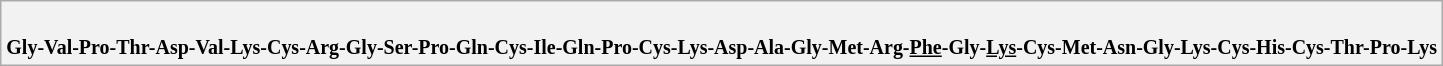<table class="wikitable">
<tr>
<th><br><small>Gly-Val-Pro-Thr-Asp-Val-Lys-Cys-Arg-Gly-Ser-Pro-Gln-Cys-Ile-Gln-Pro-Cys-Lys-Asp-Ala-Gly-Met-Arg-<u>Phe</u>-Gly-<u>Lys</u>-Cys-Met-Asn-Gly-Lys-Cys-His-Cys-Thr-Pro-Lys</small></th>
</tr>
</table>
